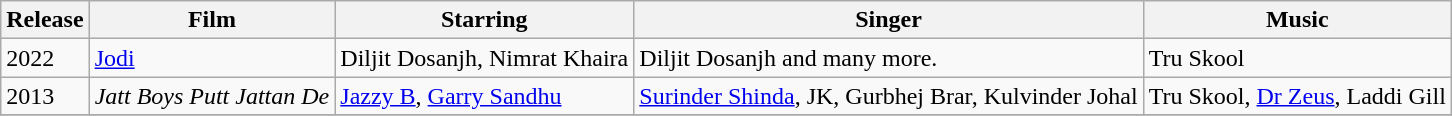<table class="wikitable">
<tr>
<th>Release</th>
<th>Film</th>
<th>Starring</th>
<th>Singer</th>
<th>Music</th>
</tr>
<tr>
<td>2022</td>
<td><a href='#'>Jodi</a></td>
<td>Diljit  Dosanjh, Nimrat Khaira</td>
<td>Diljit Dosanjh and many more.</td>
<td>Tru Skool</td>
</tr>
<tr>
<td>2013</td>
<td><em>Jatt Boys Putt Jattan De</em></td>
<td><a href='#'>Jazzy B</a>, <a href='#'>Garry Sandhu</a></td>
<td><a href='#'>Surinder Shinda</a>, JK, Gurbhej Brar, Kulvinder Johal</td>
<td>Tru Skool, <a href='#'>Dr Zeus</a>, Laddi Gill</td>
</tr>
<tr>
</tr>
</table>
